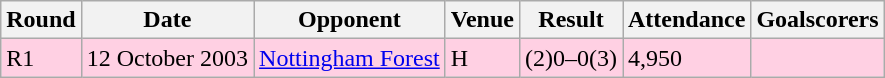<table class="wikitable">
<tr>
<th>Round</th>
<th>Date</th>
<th>Opponent</th>
<th>Venue</th>
<th>Result</th>
<th>Attendance</th>
<th>Goalscorers</th>
</tr>
<tr style="background-color: #ffd0e3;">
<td>R1</td>
<td>12 October 2003</td>
<td><a href='#'>Nottingham Forest</a></td>
<td>H</td>
<td>(2)0–0(3)</td>
<td>4,950</td>
<td></td>
</tr>
</table>
